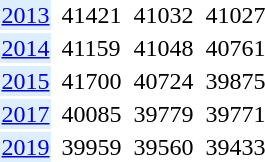<table>
<tr>
<td align=center bgcolor = DDEEFF><a href='#'>2013</a></td>
<td></td>
<td>41421</td>
<td></td>
<td>41032</td>
<td></td>
<td>41027</td>
</tr>
<tr>
<td align=center bgcolor = DDEEFF><a href='#'>2014</a></td>
<td></td>
<td>41159</td>
<td></td>
<td>41048</td>
<td></td>
<td>40761</td>
</tr>
<tr>
<td align=center bgcolor = DDEEFF><a href='#'>2015</a></td>
<td></td>
<td>41700</td>
<td></td>
<td>40724</td>
<td></td>
<td>39875</td>
</tr>
<tr>
<td align=center bgcolor = DDEEFF><a href='#'>2017</a></td>
<td></td>
<td>40085</td>
<td></td>
<td>39779</td>
<td></td>
<td>39771</td>
</tr>
<tr>
<td align=center bgcolor = DDEEFF><a href='#'>2019</a></td>
<td></td>
<td>39959</td>
<td></td>
<td>39560</td>
<td></td>
<td>39433</td>
</tr>
</table>
